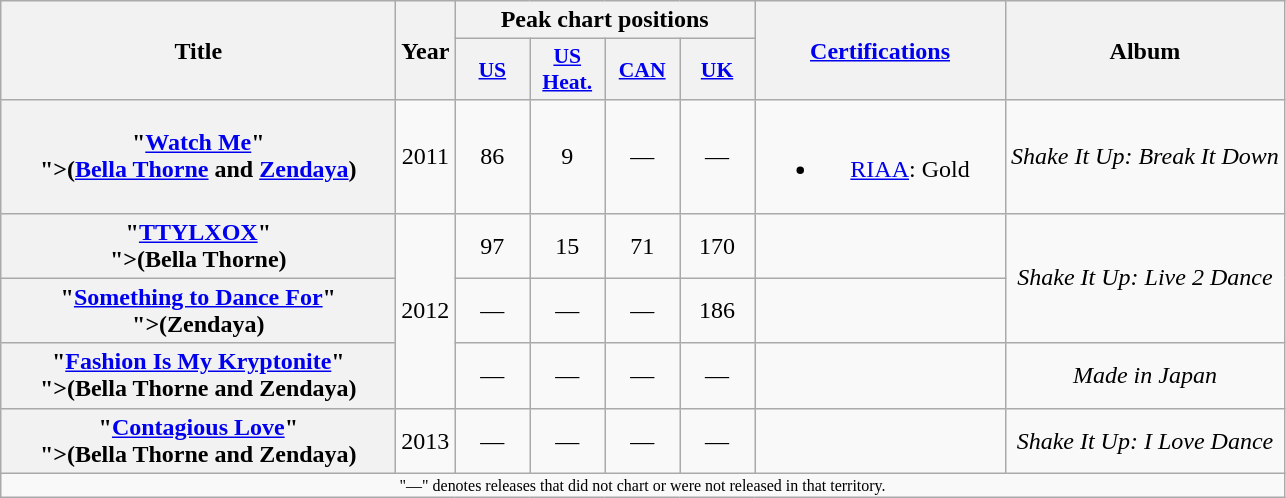<table class="wikitable plainrowheaders" style="text-align:center;" border="1">
<tr>
<th scope="col" rowspan="2" style="width:16em;">Title</th>
<th scope="col" rowspan="2">Year</th>
<th scope="col" colspan="4">Peak chart positions</th>
<th scope="col" rowspan="2" style="width:10em;"><a href='#'>Certifications</a></th>
<th scope="col" rowspan="2">Album</th>
</tr>
<tr>
<th scope="col" style="width:3em;font-size:90%;"><a href='#'>US</a><br></th>
<th scope="col" style="width:3em;font-size:90%;"><a href='#'>US<br>Heat.</a><br></th>
<th scope="col" style="width:3em;font-size:90%;"><a href='#'>CAN</a><br></th>
<th scope="col" style="width:3em;font-size:90%;"><a href='#'>UK</a><br></th>
</tr>
<tr>
<th scope="row">"<a href='#'>Watch Me</a>"<br><span>">(<a href='#'>Bella Thorne</a> and <a href='#'>Zendaya</a>)</span></th>
<td>2011</td>
<td>86</td>
<td>9</td>
<td>—</td>
<td>—</td>
<td><br><ul><li><a href='#'>RIAA</a>: Gold</li></ul></td>
<td><em>Shake It Up: Break It Down</em></td>
</tr>
<tr>
<th scope="row">"<a href='#'>TTYLXOX</a>"<br><span>">(Bella Thorne)</span></th>
<td rowspan=3>2012</td>
<td>97</td>
<td>15</td>
<td>71</td>
<td>170</td>
<td></td>
<td rowspan=2><em>Shake It Up: Live 2 Dance</em></td>
</tr>
<tr>
<th scope="row">"<a href='#'>Something to Dance For</a>"<br><span>">(Zendaya)</span></th>
<td>—</td>
<td>—</td>
<td>—</td>
<td>186</td>
<td></td>
</tr>
<tr>
<th scope="row">"<a href='#'>Fashion Is My Kryptonite</a>"<br><span>">(Bella Thorne and Zendaya)</span></th>
<td>—</td>
<td>—</td>
<td>—</td>
<td>—</td>
<td></td>
<td><em>Made in Japan</em></td>
</tr>
<tr>
<th scope="row">"<a href='#'>Contagious Love</a>"<br><span>">(Bella Thorne and Zendaya)</span></th>
<td>2013</td>
<td>—</td>
<td>—</td>
<td>—</td>
<td>—</td>
<td></td>
<td><em>Shake It Up: I Love Dance</em></td>
</tr>
<tr>
<td align="center" colspan="14" style="font-size:8pt">"—" denotes releases that did not chart or were not released in that territory.</td>
</tr>
</table>
